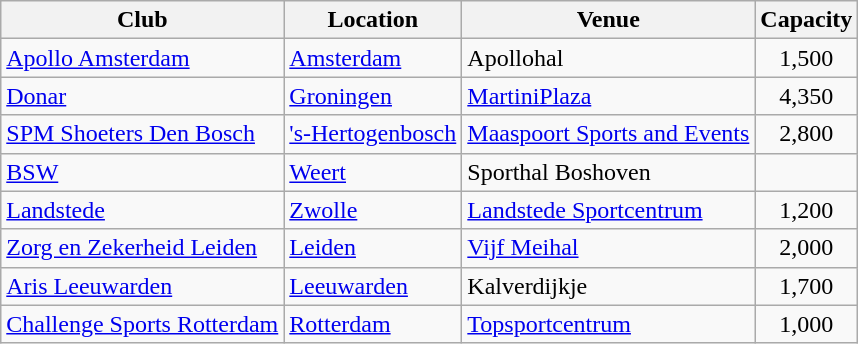<table class="wikitable sortable">
<tr>
<th>Club</th>
<th>Location</th>
<th>Venue</th>
<th>Capacity</th>
</tr>
<tr>
<td><a href='#'>Apollo Amsterdam</a></td>
<td><a href='#'>Amsterdam</a></td>
<td>Apollohal</td>
<td align=center>1,500</td>
</tr>
<tr>
<td><a href='#'>Donar</a></td>
<td><a href='#'>Groningen</a></td>
<td><a href='#'>MartiniPlaza</a></td>
<td align=center>4,350</td>
</tr>
<tr>
<td><a href='#'>SPM Shoeters Den Bosch</a></td>
<td><a href='#'>'s-Hertogenbosch</a></td>
<td><a href='#'>Maaspoort Sports and Events</a></td>
<td align=center>2,800</td>
</tr>
<tr>
<td><a href='#'>BSW</a></td>
<td><a href='#'>Weert</a></td>
<td>Sporthal Boshoven</td>
<td></td>
</tr>
<tr>
<td><a href='#'>Landstede</a></td>
<td><a href='#'>Zwolle</a></td>
<td><a href='#'>Landstede Sportcentrum</a></td>
<td align=center>1,200</td>
</tr>
<tr>
<td><a href='#'>Zorg en Zekerheid Leiden</a></td>
<td><a href='#'>Leiden</a></td>
<td><a href='#'>Vijf Meihal</a></td>
<td align=center>2,000</td>
</tr>
<tr>
<td><a href='#'>Aris Leeuwarden</a></td>
<td><a href='#'>Leeuwarden</a></td>
<td>Kalverdijkje</td>
<td align=center>1,700</td>
</tr>
<tr>
<td><a href='#'>Challenge Sports Rotterdam</a></td>
<td><a href='#'>Rotterdam</a></td>
<td><a href='#'>Topsportcentrum</a></td>
<td align=center>1,000</td>
</tr>
</table>
